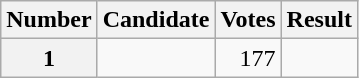<table class="wikitable sortable">
<tr>
<th scope="col">Number</th>
<th scope="col">Candidate</th>
<th scope="col">Votes</th>
<th scope="col">Result</th>
</tr>
<tr>
<th scope="row">1</th>
<td></td>
<td style="text-align:right">177</td>
<td></td>
</tr>
</table>
